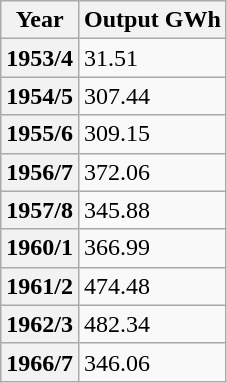<table class="wikitable">
<tr>
<th>Year</th>
<th>Output GWh</th>
</tr>
<tr>
<th>1953/4</th>
<td>31.51</td>
</tr>
<tr>
<th>1954/5</th>
<td>307.44</td>
</tr>
<tr>
<th>1955/6</th>
<td>309.15</td>
</tr>
<tr>
<th>1956/7</th>
<td>372.06</td>
</tr>
<tr>
<th>1957/8</th>
<td>345.88</td>
</tr>
<tr>
<th>1960/1</th>
<td>366.99</td>
</tr>
<tr>
<th>1961/2</th>
<td>474.48</td>
</tr>
<tr>
<th>1962/3</th>
<td>482.34</td>
</tr>
<tr>
<th>1966/7</th>
<td>346.06</td>
</tr>
</table>
